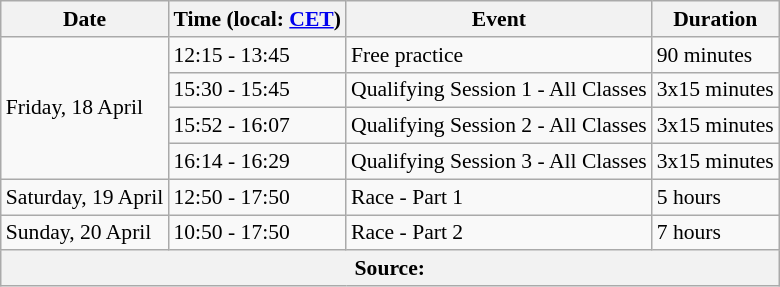<table class="wikitable" style="font-size:90%;">
<tr>
<th>Date</th>
<th>Time (local: <a href='#'>CET</a>)</th>
<th>Event</th>
<th>Duration</th>
</tr>
<tr>
<td rowspan=4>Friday, 18 April</td>
<td>12:15 - 13:45</td>
<td>Free practice</td>
<td>90 minutes</td>
</tr>
<tr>
<td>15:30 - 15:45</td>
<td nowrap>Qualifying Session 1 - All Classes</td>
<td nowrap>3x15 minutes</td>
</tr>
<tr>
<td>15:52 - 16:07</td>
<td>Qualifying Session 2 - All Classes</td>
<td>3x15 minutes</td>
</tr>
<tr>
<td>16:14 - 16:29</td>
<td>Qualifying Session 3 - All Classes</td>
<td>3x15 minutes</td>
</tr>
<tr>
<td nowrap>Saturday, 19 April</td>
<td>12:50 - 17:50</td>
<td>Race - Part 1</td>
<td>5 hours</td>
</tr>
<tr>
<td>Sunday, 20 April</td>
<td nowrap>10:50 - 17:50</td>
<td>Race - Part 2</td>
<td>7 hours</td>
</tr>
<tr>
<th colspan=4>Source:</th>
</tr>
</table>
